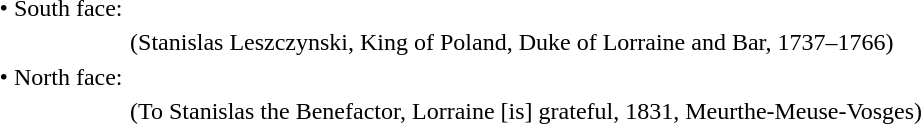<table cellpadding="0" cellspacing="5">
<tr>
<td>• South face:</td>
<td><em></em></td>
</tr>
<tr>
<td></td>
<td>(Stanislas Leszczynski, King of Poland, Duke of Lorraine and Bar, 1737–1766)</td>
</tr>
<tr>
<td>• North face:</td>
<td><em></em></td>
</tr>
<tr>
<td></td>
<td>(To Stanislas the Benefactor, Lorraine [is] grateful, 1831, Meurthe-Meuse-Vosges)</td>
</tr>
</table>
